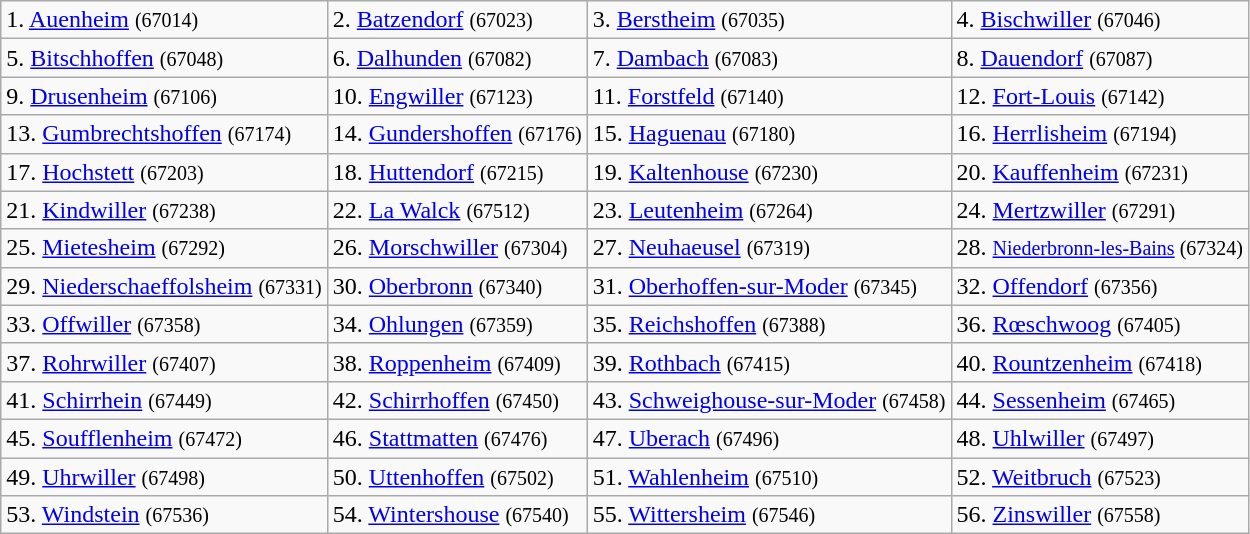<table class="wikitable">
<tr>
<td>1. <a href='#'>Auenheim</a> <small>(67014)</small></td>
<td>2. <a href='#'>Batzendorf</a> <small>(67023)</small></td>
<td>3. <a href='#'>Berstheim</a> <small>(67035)</small></td>
<td>4. <a href='#'>Bischwiller</a> <small>(67046)</small></td>
</tr>
<tr>
<td>5. <a href='#'>Bitschhoffen</a> <small>(67048)</small></td>
<td>6. <a href='#'>Dalhunden</a> <small>(67082)</small></td>
<td>7. <a href='#'>Dambach</a> <small>(67083)</small></td>
<td>8. <a href='#'>Dauendorf</a> <small>(67087)</small></td>
</tr>
<tr>
<td>9. <a href='#'>Drusenheim</a> <small>(67106)</small></td>
<td>10. <a href='#'>Engwiller</a> <small>(67123)</small></td>
<td>11. <a href='#'>Forstfeld</a> <small>(67140)</small></td>
<td>12. <a href='#'>Fort-Louis</a> <small>(67142)</small></td>
</tr>
<tr>
<td>13. <a href='#'>Gumbrechtshoffen</a> <small>(67174)</small></td>
<td>14. <a href='#'>Gundershoffen</a> <small>(67176)</small></td>
<td>15. <a href='#'>Haguenau</a> <small>(67180)</small></td>
<td>16. <a href='#'>Herrlisheim</a> <small>(67194)</small></td>
</tr>
<tr>
<td>17. <a href='#'>Hochstett</a> <small>(67203)</small></td>
<td>18. <a href='#'>Huttendorf</a> <small>(67215)</small></td>
<td>19. <a href='#'>Kaltenhouse</a> <small>(67230)</small></td>
<td>20. <a href='#'>Kauffenheim</a> <small>(67231)</small></td>
</tr>
<tr>
<td>21. <a href='#'>Kindwiller</a> <small>(67238)</small></td>
<td>22. <a href='#'>La Walck</a> <small>(67512)</small></td>
<td>23. <a href='#'>Leutenheim</a> <small>(67264)</small></td>
<td>24. <a href='#'>Mertzwiller</a> <small>(67291)</small></td>
</tr>
<tr>
<td>25. <a href='#'>Mietesheim</a> <small>(67292)</small></td>
<td>26. <a href='#'>Morschwiller</a> <small>(67304)</small></td>
<td>27. <a href='#'>Neuhaeusel</a> <small>(67319)</small></td>
<td>28. <small><a href='#'>Niederbronn-les-Bains</a> (67324)</small></td>
</tr>
<tr>
<td>29. <a href='#'>Niederschaeffolsheim</a> <small>(67331)</small></td>
<td>30. <a href='#'>Oberbronn</a> <small>(67340)</small></td>
<td>31. <a href='#'>Oberhoffen-sur-Moder</a> <small>(67345)</small></td>
<td>32. <a href='#'>Offendorf</a> <small>(67356)</small></td>
</tr>
<tr>
<td>33. <a href='#'>Offwiller</a> <small>(67358)</small></td>
<td>34. <a href='#'>Ohlungen</a> <small>(67359)</small></td>
<td>35. <a href='#'>Reichshoffen</a> <small>(67388)</small></td>
<td>36. <a href='#'>Rœschwoog</a> <small>(67405)</small></td>
</tr>
<tr>
<td>37. <a href='#'>Rohrwiller</a> <small>(67407)</small></td>
<td>38. <a href='#'>Roppenheim</a> <small>(67409)</small></td>
<td>39. <a href='#'>Rothbach</a> <small>(67415)</small></td>
<td>40. <a href='#'>Rountzenheim</a> <small>(67418)</small></td>
</tr>
<tr>
<td>41. <a href='#'>Schirrhein</a> <small>(67449)</small></td>
<td>42. <a href='#'>Schirrhoffen</a> <small>(67450)</small></td>
<td>43. <a href='#'>Schweighouse-sur-Moder</a> <small>(67458)</small></td>
<td>44. <a href='#'>Sessenheim</a> <small>(67465)</small></td>
</tr>
<tr>
<td>45. <a href='#'>Soufflenheim</a> <small>(67472)</small></td>
<td>46. <a href='#'>Stattmatten</a> <small>(67476)</small></td>
<td>47. <a href='#'>Uberach</a> <small>(67496)</small></td>
<td>48. <a href='#'>Uhlwiller</a> <small>(67497)</small></td>
</tr>
<tr>
<td>49. <a href='#'>Uhrwiller</a> <small>(67498)</small></td>
<td>50. <a href='#'>Uttenhoffen</a> <small>(67502)</small></td>
<td>51. <a href='#'>Wahlenheim</a> <small>(67510)</small></td>
<td>52. <a href='#'>Weitbruch</a> <small>(67523)</small></td>
</tr>
<tr>
<td>53. <a href='#'>Windstein</a> <small>(67536)</small></td>
<td>54. <a href='#'>Wintershouse</a> <small>(67540)</small></td>
<td>55. <a href='#'>Wittersheim</a> <small>(67546)</small></td>
<td>56. <a href='#'>Zinswiller</a> <small>(67558)</small></td>
</tr>
</table>
